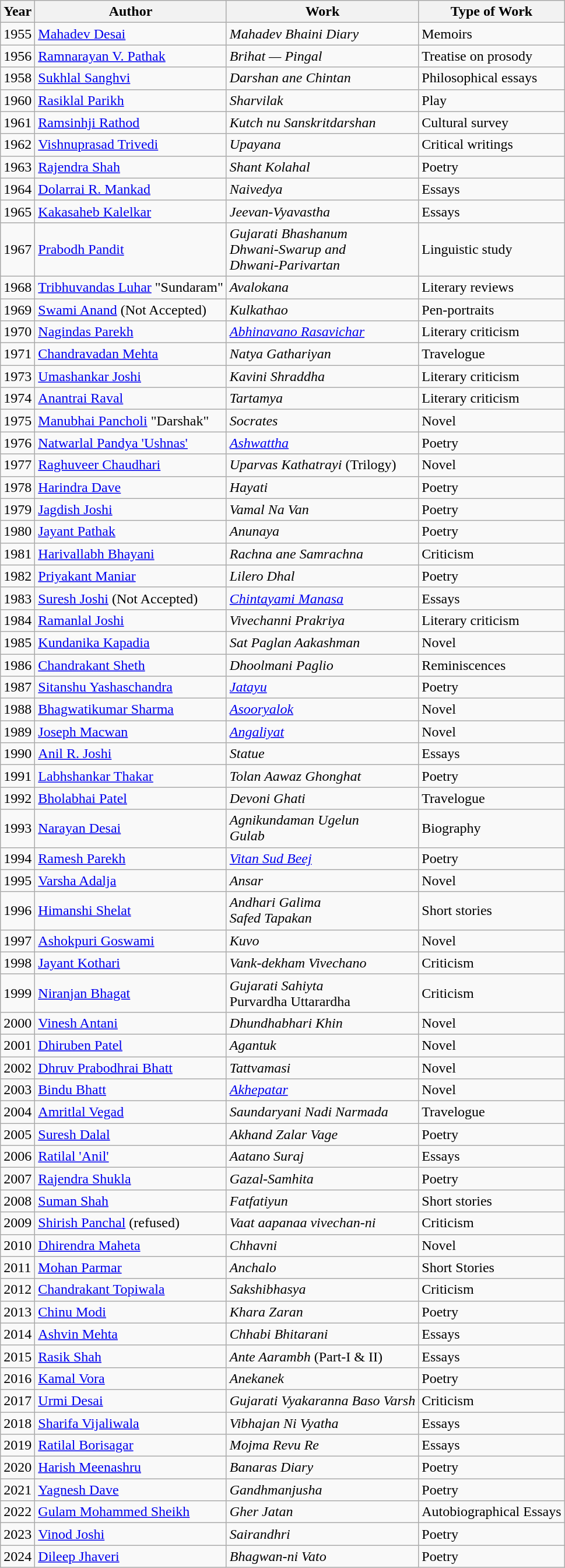<table class="wikitable sortable">
<tr>
<th>Year</th>
<th>Author</th>
<th>Work</th>
<th>Type of Work</th>
</tr>
<tr>
<td>1955</td>
<td><a href='#'>Mahadev Desai</a></td>
<td><em>Mahadev Bhaini Diary</em></td>
<td>Memoirs</td>
</tr>
<tr>
<td>1956</td>
<td><a href='#'>Ramnarayan V. Pathak</a></td>
<td><em>Brihat — Pingal</em></td>
<td>Treatise on prosody</td>
</tr>
<tr>
<td>1958</td>
<td><a href='#'>Sukhlal Sanghvi</a></td>
<td><em>Darshan ane Chintan</em></td>
<td>Philosophical essays</td>
</tr>
<tr>
<td>1960</td>
<td><a href='#'>Rasiklal Parikh</a></td>
<td><em>Sharvilak</em></td>
<td>Play</td>
</tr>
<tr>
<td>1961</td>
<td><a href='#'>Ramsinhji Rathod</a></td>
<td><em>Kutch nu Sanskritdarshan</em></td>
<td>Cultural survey</td>
</tr>
<tr>
<td>1962</td>
<td><a href='#'>Vishnuprasad Trivedi</a></td>
<td><em>Upayana</em></td>
<td>Critical writings</td>
</tr>
<tr>
<td>1963</td>
<td><a href='#'>Rajendra Shah</a></td>
<td><em>Shant Kolahal</em></td>
<td>Poetry</td>
</tr>
<tr>
<td>1964</td>
<td><a href='#'>Dolarrai R. Mankad</a></td>
<td><em>Naivedya</em></td>
<td>Essays</td>
</tr>
<tr>
<td>1965</td>
<td><a href='#'>Kakasaheb Kalelkar</a></td>
<td><em>Jeevan-Vyavastha</em></td>
<td>Essays</td>
</tr>
<tr>
<td>1967</td>
<td><a href='#'>Prabodh Pandit</a></td>
<td><em>Gujarati Bhashanum<br> Dhwani-Swarup and<br> Dhwani-Parivartan</em></td>
<td>Linguistic study</td>
</tr>
<tr>
<td>1968</td>
<td><a href='#'>Tribhuvandas Luhar</a> "Sundaram"</td>
<td><em>Avalokana</em></td>
<td>Literary reviews</td>
</tr>
<tr>
<td>1969</td>
<td><a href='#'>Swami Anand</a> (Not Accepted)</td>
<td><em>Kulkathao</em></td>
<td>Pen-portraits</td>
</tr>
<tr>
<td>1970</td>
<td><a href='#'>Nagindas Parekh</a></td>
<td><em><a href='#'>Abhinavano Rasavichar</a></em></td>
<td>Literary criticism</td>
</tr>
<tr>
<td>1971</td>
<td><a href='#'>Chandravadan Mehta</a></td>
<td><em>Natya Gathariyan</em></td>
<td>Travelogue</td>
</tr>
<tr>
<td>1973</td>
<td><a href='#'>Umashankar Joshi</a></td>
<td><em>Kavini Shraddha</em></td>
<td>Literary criticism</td>
</tr>
<tr>
<td>1974</td>
<td><a href='#'>Anantrai Raval</a></td>
<td><em>Tartamya</em></td>
<td>Literary criticism</td>
</tr>
<tr>
<td>1975</td>
<td><a href='#'>Manubhai Pancholi</a> "Darshak"</td>
<td><em>Socrates</em></td>
<td>Novel</td>
</tr>
<tr>
<td>1976</td>
<td><a href='#'>Natwarlal Pandya 'Ushnas'</a></td>
<td><em><a href='#'>Ashwattha</a></em></td>
<td>Poetry</td>
</tr>
<tr>
<td>1977</td>
<td><a href='#'>Raghuveer Chaudhari</a></td>
<td><em>Uparvas Kathatrayi</em> (Trilogy)</td>
<td>Novel</td>
</tr>
<tr>
<td>1978</td>
<td><a href='#'>Harindra Dave</a></td>
<td><em>Hayati</em></td>
<td>Poetry</td>
</tr>
<tr>
<td>1979</td>
<td><a href='#'>Jagdish Joshi</a></td>
<td><em>Vamal Na Van</em></td>
<td>Poetry</td>
</tr>
<tr>
<td>1980</td>
<td><a href='#'>Jayant Pathak</a></td>
<td><em>Anunaya</em></td>
<td>Poetry</td>
</tr>
<tr>
<td>1981</td>
<td><a href='#'>Harivallabh Bhayani</a></td>
<td><em>Rachna ane Samrachna</em></td>
<td>Criticism</td>
</tr>
<tr>
<td>1982</td>
<td><a href='#'>Priyakant Maniar</a></td>
<td><em>Lilero Dhal</em></td>
<td>Poetry</td>
</tr>
<tr>
<td>1983</td>
<td><a href='#'>Suresh Joshi</a> (Not Accepted)</td>
<td><em><a href='#'>Chintayami Manasa</a></em></td>
<td>Essays</td>
</tr>
<tr>
<td>1984</td>
<td><a href='#'>Ramanlal Joshi</a></td>
<td><em>Vivechanni Prakriya</em></td>
<td>Literary criticism</td>
</tr>
<tr>
<td>1985</td>
<td><a href='#'>Kundanika Kapadia</a></td>
<td><em>Sat Paglan Aakashman</em></td>
<td>Novel</td>
</tr>
<tr>
<td>1986</td>
<td><a href='#'>Chandrakant Sheth</a></td>
<td><em>Dhoolmani Paglio</em></td>
<td>Reminiscences</td>
</tr>
<tr>
<td>1987</td>
<td><a href='#'>Sitanshu Yashaschandra</a></td>
<td><em><a href='#'>Jatayu</a></em></td>
<td>Poetry</td>
</tr>
<tr>
<td>1988</td>
<td><a href='#'>Bhagwatikumar Sharma</a></td>
<td><em><a href='#'>Asooryalok</a></em></td>
<td>Novel</td>
</tr>
<tr>
<td>1989</td>
<td><a href='#'>Joseph Macwan</a></td>
<td><em><a href='#'>Angaliyat</a></em></td>
<td>Novel</td>
</tr>
<tr>
<td>1990</td>
<td><a href='#'>Anil R. Joshi</a></td>
<td><em>Statue</em></td>
<td>Essays</td>
</tr>
<tr>
<td>1991</td>
<td><a href='#'>Labhshankar Thakar</a></td>
<td><em>Tolan Aawaz Ghonghat</em></td>
<td>Poetry</td>
</tr>
<tr>
<td>1992</td>
<td><a href='#'>Bholabhai Patel</a></td>
<td><em>Devoni Ghati</em></td>
<td>Travelogue</td>
</tr>
<tr>
<td>1993</td>
<td><a href='#'>Narayan Desai</a></td>
<td><em>Agnikundaman Ugelun<br> Gulab</em></td>
<td>Biography</td>
</tr>
<tr>
<td>1994</td>
<td><a href='#'>Ramesh Parekh</a></td>
<td><em><a href='#'>Vitan Sud Beej</a></em></td>
<td>Poetry</td>
</tr>
<tr>
<td>1995</td>
<td><a href='#'>Varsha Adalja</a></td>
<td><em>Ansar</em></td>
<td>Novel</td>
</tr>
<tr>
<td>1996</td>
<td><a href='#'>Himanshi Shelat</a></td>
<td><em>Andhari Galima<br> Safed Tapakan</em></td>
<td>Short stories</td>
</tr>
<tr>
<td>1997</td>
<td><a href='#'>Ashokpuri Goswami</a></td>
<td><em>Kuvo</em></td>
<td>Novel</td>
</tr>
<tr>
<td>1998</td>
<td><a href='#'>Jayant Kothari</a></td>
<td><em>Vank-dekham Vivechano</em></td>
<td>Criticism</td>
</tr>
<tr>
<td>1999</td>
<td><a href='#'>Niranjan Bhagat</a></td>
<td><em>Gujarati Sahiyta</em><br>Purvardha Uttarardha</td>
<td>Criticism</td>
</tr>
<tr>
<td>2000</td>
<td><a href='#'>Vinesh Antani</a></td>
<td><em>Dhundhabhari Khin</em></td>
<td>Novel</td>
</tr>
<tr>
<td>2001</td>
<td><a href='#'>Dhiruben Patel</a></td>
<td><em>Agantuk</em></td>
<td>Novel</td>
</tr>
<tr>
<td>2002</td>
<td><a href='#'>Dhruv Prabodhrai Bhatt</a></td>
<td><em>Tattvamasi</em></td>
<td>Novel</td>
</tr>
<tr>
<td>2003</td>
<td><a href='#'>Bindu Bhatt</a></td>
<td><em><a href='#'>Akhepatar</a></em></td>
<td>Novel</td>
</tr>
<tr>
<td>2004</td>
<td><a href='#'>Amritlal Vegad</a></td>
<td><em>Saundaryani Nadi Narmada</em></td>
<td>Travelogue</td>
</tr>
<tr>
<td>2005</td>
<td><a href='#'>Suresh Dalal</a></td>
<td><em>Akhand Zalar Vage</em></td>
<td>Poetry</td>
</tr>
<tr>
<td>2006</td>
<td><a href='#'>Ratilal 'Anil'</a></td>
<td><em>Aatano Suraj</em></td>
<td>Essays</td>
</tr>
<tr>
<td>2007</td>
<td><a href='#'>Rajendra Shukla</a></td>
<td><em>Gazal-Samhita</em></td>
<td>Poetry</td>
</tr>
<tr>
<td>2008</td>
<td><a href='#'>Suman Shah</a></td>
<td><em>Fatfatiyun</em></td>
<td>Short stories</td>
</tr>
<tr>
<td>2009</td>
<td><a href='#'>Shirish Panchal</a> (refused)</td>
<td><em>Vaat aapanaa vivechan-ni</em></td>
<td>Criticism</td>
</tr>
<tr>
<td>2010</td>
<td><a href='#'>Dhirendra Maheta</a></td>
<td><em>Chhavni</em></td>
<td>Novel</td>
</tr>
<tr>
<td>2011</td>
<td><a href='#'>Mohan Parmar</a></td>
<td><em>Anchalo</em></td>
<td>Short Stories</td>
</tr>
<tr>
<td>2012</td>
<td><a href='#'>Chandrakant Topiwala</a></td>
<td><em>Sakshibhasya</em></td>
<td>Criticism</td>
</tr>
<tr>
<td>2013</td>
<td><a href='#'>Chinu Modi</a></td>
<td><em>Khara Zaran</em></td>
<td>Poetry</td>
</tr>
<tr>
<td>2014</td>
<td><a href='#'>Ashvin Mehta</a></td>
<td><em>Chhabi Bhitarani</em></td>
<td>Essays</td>
</tr>
<tr>
<td>2015</td>
<td><a href='#'>Rasik Shah</a></td>
<td><em>Ante Aarambh</em> (Part-I & II)</td>
<td>Essays</td>
</tr>
<tr>
<td>2016</td>
<td><a href='#'>Kamal Vora</a></td>
<td><em>Anekanek</em></td>
<td>Poetry</td>
</tr>
<tr>
<td>2017</td>
<td><a href='#'>Urmi Desai</a></td>
<td><em>Gujarati Vyakaranna Baso Varsh</em></td>
<td>Criticism</td>
</tr>
<tr>
<td>2018</td>
<td><a href='#'>Sharifa Vijaliwala</a></td>
<td><em>Vibhajan Ni Vyatha</em></td>
<td>Essays</td>
</tr>
<tr>
<td>2019</td>
<td><a href='#'>Ratilal Borisagar</a></td>
<td><em>Mojma Revu Re</em></td>
<td>Essays</td>
</tr>
<tr>
<td>2020</td>
<td><a href='#'>Harish Meenashru</a></td>
<td><em>Banaras Diary</em></td>
<td>Poetry</td>
</tr>
<tr>
<td>2021</td>
<td><a href='#'>Yagnesh Dave</a></td>
<td><em>Gandhmanjusha</em></td>
<td>Poetry</td>
</tr>
<tr>
<td>2022</td>
<td><a href='#'>Gulam Mohammed Sheikh</a></td>
<td><em>Gher Jatan</em></td>
<td>Autobiographical Essays</td>
</tr>
<tr>
<td>2023</td>
<td><a href='#'>Vinod Joshi</a></td>
<td><em>Sairandhri</em></td>
<td>Poetry</td>
</tr>
<tr>
<td>2024</td>
<td><a href='#'>Dileep Jhaveri</a></td>
<td><em>Bhagwan-ni Vato</em></td>
<td>Poetry</td>
</tr>
</table>
